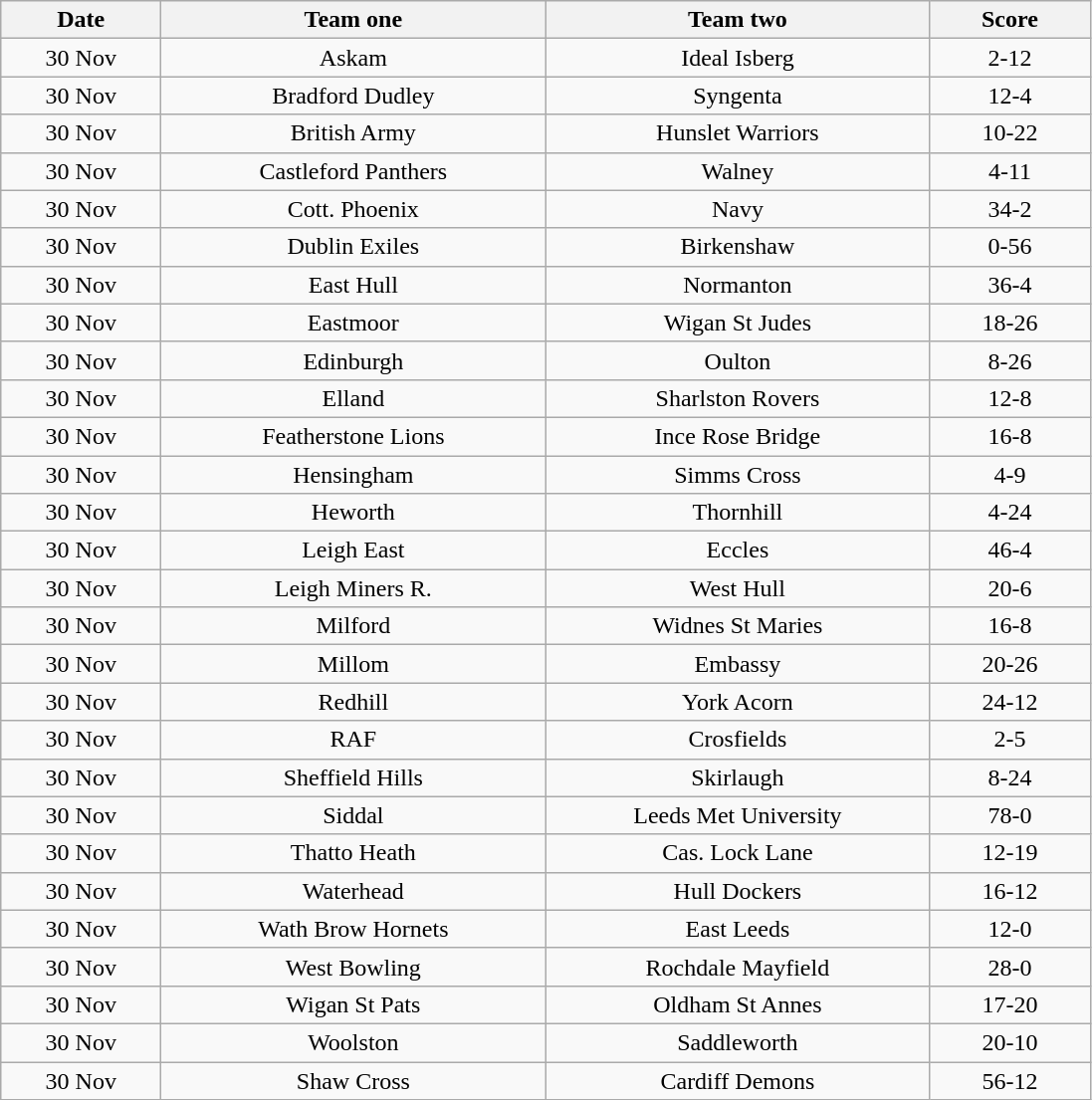<table class="wikitable" style="text-align: center">
<tr>
<th width=100>Date</th>
<th width=250>Team one</th>
<th width=250>Team two</th>
<th width=100>Score</th>
</tr>
<tr>
<td>30 Nov</td>
<td>Askam</td>
<td>Ideal Isberg</td>
<td>2-12</td>
</tr>
<tr>
<td>30 Nov</td>
<td>Bradford Dudley</td>
<td>Syngenta</td>
<td>12-4</td>
</tr>
<tr>
<td>30 Nov</td>
<td>British Army</td>
<td>Hunslet Warriors</td>
<td>10-22</td>
</tr>
<tr>
<td>30 Nov</td>
<td>Castleford Panthers</td>
<td>Walney</td>
<td>4-11</td>
</tr>
<tr>
<td>30 Nov</td>
<td>Cott. Phoenix</td>
<td>Navy</td>
<td>34-2</td>
</tr>
<tr>
<td>30 Nov</td>
<td>Dublin Exiles</td>
<td>Birkenshaw</td>
<td>0-56</td>
</tr>
<tr>
<td>30 Nov</td>
<td>East Hull</td>
<td>Normanton</td>
<td>36-4</td>
</tr>
<tr>
<td>30 Nov</td>
<td>Eastmoor</td>
<td>Wigan St Judes</td>
<td>18-26</td>
</tr>
<tr>
<td>30 Nov</td>
<td>Edinburgh</td>
<td>Oulton</td>
<td>8-26</td>
</tr>
<tr>
<td>30 Nov</td>
<td>Elland</td>
<td>Sharlston Rovers</td>
<td>12-8</td>
</tr>
<tr>
<td>30 Nov</td>
<td>Featherstone Lions</td>
<td>Ince Rose Bridge</td>
<td>16-8</td>
</tr>
<tr>
<td>30 Nov</td>
<td>Hensingham</td>
<td>Simms Cross</td>
<td>4-9</td>
</tr>
<tr>
<td>30 Nov</td>
<td>Heworth</td>
<td>Thornhill</td>
<td>4-24</td>
</tr>
<tr>
<td>30 Nov</td>
<td>Leigh East</td>
<td>Eccles</td>
<td>46-4</td>
</tr>
<tr>
<td>30 Nov</td>
<td>Leigh Miners R.</td>
<td>West Hull</td>
<td>20-6</td>
</tr>
<tr>
<td>30 Nov</td>
<td>Milford</td>
<td>Widnes St Maries</td>
<td>16-8</td>
</tr>
<tr>
<td>30 Nov</td>
<td>Millom</td>
<td>Embassy</td>
<td>20-26</td>
</tr>
<tr>
<td>30 Nov</td>
<td>Redhill</td>
<td>York Acorn</td>
<td>24-12</td>
</tr>
<tr>
<td>30 Nov</td>
<td>RAF</td>
<td>Crosfields</td>
<td>2-5</td>
</tr>
<tr>
<td>30 Nov</td>
<td>Sheffield Hills</td>
<td>Skirlaugh</td>
<td>8-24</td>
</tr>
<tr>
<td>30 Nov</td>
<td>Siddal</td>
<td>Leeds Met University</td>
<td>78-0</td>
</tr>
<tr>
<td>30 Nov</td>
<td>Thatto Heath</td>
<td>Cas. Lock Lane</td>
<td>12-19</td>
</tr>
<tr>
<td>30 Nov</td>
<td>Waterhead</td>
<td>Hull Dockers</td>
<td>16-12</td>
</tr>
<tr>
<td>30 Nov</td>
<td>Wath Brow Hornets</td>
<td>East Leeds</td>
<td>12-0</td>
</tr>
<tr>
<td>30 Nov</td>
<td>West Bowling</td>
<td>Rochdale Mayfield</td>
<td>28-0</td>
</tr>
<tr>
<td>30 Nov</td>
<td>Wigan St Pats</td>
<td>Oldham St Annes</td>
<td>17-20</td>
</tr>
<tr>
<td>30 Nov</td>
<td>Woolston</td>
<td>Saddleworth</td>
<td>20-10</td>
</tr>
<tr>
<td>30 Nov</td>
<td>Shaw Cross</td>
<td>Cardiff Demons</td>
<td>56-12</td>
</tr>
</table>
